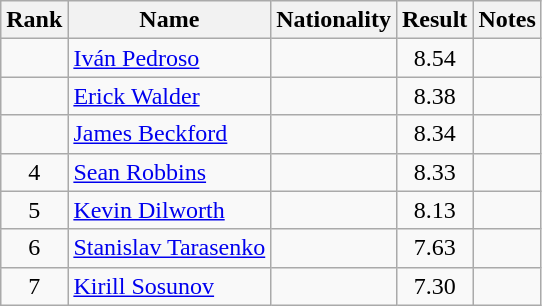<table class="wikitable sortable" style="text-align:center">
<tr>
<th>Rank</th>
<th>Name</th>
<th>Nationality</th>
<th>Result</th>
<th>Notes</th>
</tr>
<tr>
<td></td>
<td align=left><a href='#'>Iván Pedroso</a></td>
<td align=left></td>
<td>8.54</td>
<td></td>
</tr>
<tr>
<td></td>
<td align=left><a href='#'>Erick Walder</a></td>
<td align=left></td>
<td>8.38</td>
<td></td>
</tr>
<tr>
<td></td>
<td align=left><a href='#'>James Beckford</a></td>
<td align=left></td>
<td>8.34</td>
<td></td>
</tr>
<tr>
<td>4</td>
<td align=left><a href='#'>Sean Robbins</a></td>
<td align=left></td>
<td>8.33</td>
<td></td>
</tr>
<tr>
<td>5</td>
<td align=left><a href='#'>Kevin Dilworth</a></td>
<td align=left></td>
<td>8.13</td>
<td></td>
</tr>
<tr>
<td>6</td>
<td align=left><a href='#'>Stanislav Tarasenko</a></td>
<td align=left></td>
<td>7.63</td>
<td></td>
</tr>
<tr>
<td>7</td>
<td align=left><a href='#'>Kirill Sosunov</a></td>
<td align=left></td>
<td>7.30</td>
<td></td>
</tr>
</table>
